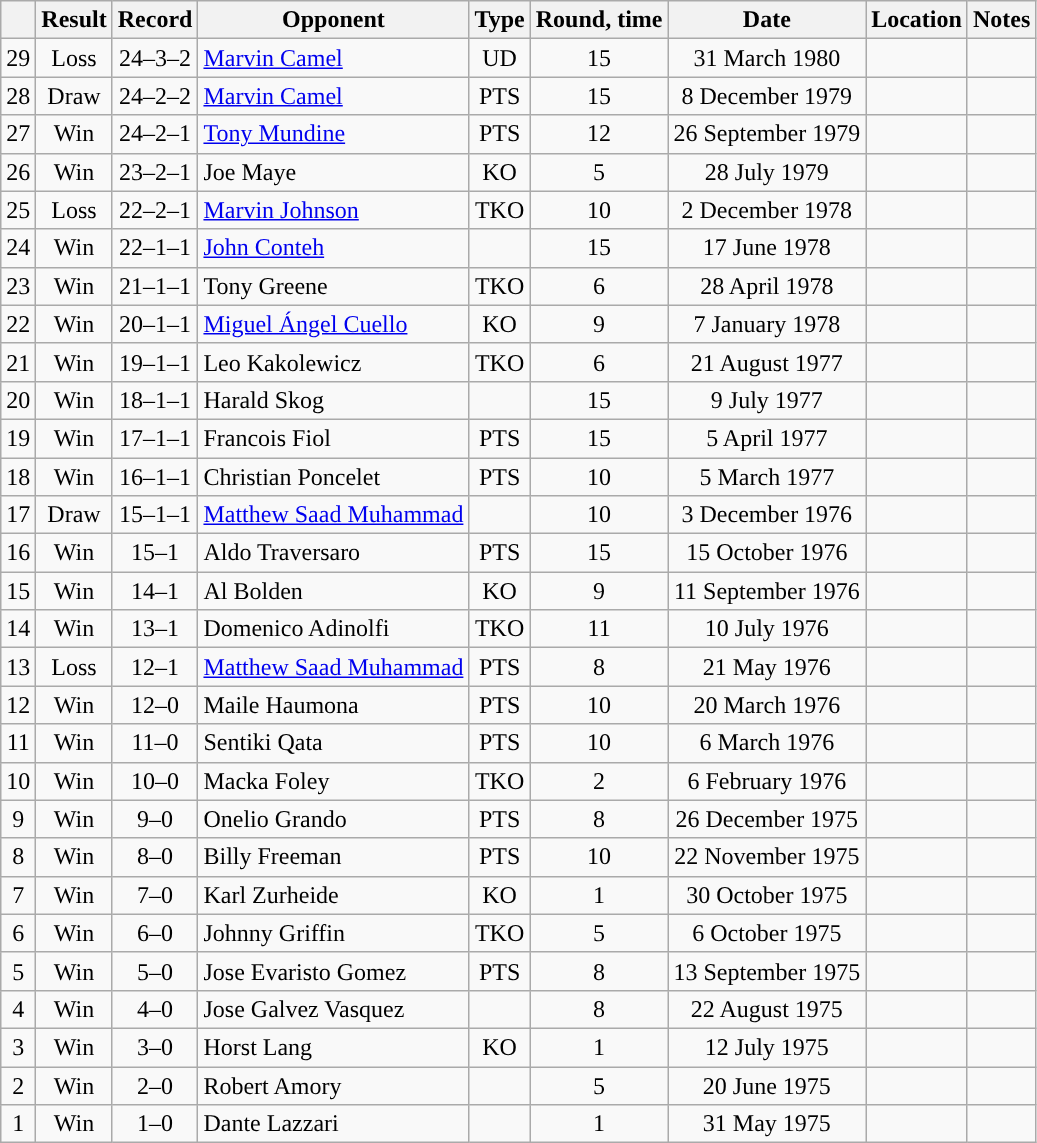<table class="wikitable" style="text-align:center">
<tr>
<th></th>
<th>Result</th>
<th>Record</th>
<th>Opponent</th>
<th>Type</th>
<th>Round, time</th>
<th>Date</th>
<th>Location</th>
<th>Notes</th>
</tr>
<tr>
<td>29</td>
<td>Loss</td>
<td>24–3–2</td>
<td align=left><a href='#'>Marvin Camel</a></td>
<td>UD</td>
<td>15</td>
<td>31 March 1980</td>
<td align=left></td>
<td align=left></td>
</tr>
<tr>
<td>28</td>
<td>Draw</td>
<td>24–2–2</td>
<td align=left><a href='#'>Marvin Camel</a></td>
<td>PTS</td>
<td>15</td>
<td>8 December 1979</td>
<td align=left></td>
<td align=left></td>
</tr>
<tr>
<td>27</td>
<td>Win</td>
<td>24–2–1</td>
<td align=left><a href='#'>Tony Mundine</a></td>
<td>PTS</td>
<td>12</td>
<td>26 September 1979</td>
<td align=left></td>
<td align=left></td>
</tr>
<tr>
<td>26</td>
<td>Win</td>
<td>23–2–1</td>
<td align=left>Joe Maye</td>
<td>KO</td>
<td>5</td>
<td>28 July 1979</td>
<td align=left></td>
<td align=left></td>
</tr>
<tr>
<td>25</td>
<td>Loss</td>
<td>22–2–1</td>
<td align=left><a href='#'>Marvin Johnson</a></td>
<td>TKO</td>
<td>10</td>
<td>2 December 1978</td>
<td align=left></td>
<td align=left></td>
</tr>
<tr>
<td>24</td>
<td>Win</td>
<td>22–1–1</td>
<td align=left><a href='#'>John Conteh</a></td>
<td></td>
<td>15</td>
<td>17 June 1978</td>
<td align=left></td>
<td align=left></td>
</tr>
<tr>
<td>23</td>
<td>Win</td>
<td>21–1–1</td>
<td align=left>Tony Greene</td>
<td>TKO</td>
<td>6</td>
<td>28 April 1978</td>
<td align=left></td>
<td align=left></td>
</tr>
<tr>
<td>22</td>
<td>Win</td>
<td>20–1–1</td>
<td align=left><a href='#'>Miguel Ángel Cuello</a></td>
<td>KO</td>
<td>9</td>
<td>7 January 1978</td>
<td align=left></td>
<td align=left></td>
</tr>
<tr>
<td>21</td>
<td>Win</td>
<td>19–1–1</td>
<td align=left>Leo Kakolewicz</td>
<td>TKO</td>
<td>6</td>
<td>21 August 1977</td>
<td align=left></td>
<td align=left></td>
</tr>
<tr>
<td>20</td>
<td>Win</td>
<td>18–1–1</td>
<td align=left>Harald Skog</td>
<td></td>
<td>15</td>
<td>9 July 1977</td>
<td align=left></td>
<td align=left></td>
</tr>
<tr>
<td>19</td>
<td>Win</td>
<td>17–1–1</td>
<td align=left>Francois Fiol</td>
<td>PTS</td>
<td>15</td>
<td>5 April 1977</td>
<td align=left></td>
<td align=left></td>
</tr>
<tr>
<td>18</td>
<td>Win</td>
<td>16–1–1</td>
<td align=left>Christian Poncelet</td>
<td>PTS</td>
<td>10</td>
<td>5 March 1977</td>
<td align=left></td>
<td align=left></td>
</tr>
<tr>
<td>17</td>
<td>Draw</td>
<td>15–1–1</td>
<td align=left><a href='#'>Matthew Saad Muhammad</a></td>
<td></td>
<td>10</td>
<td>3 December 1976</td>
<td align=left></td>
<td align=left></td>
</tr>
<tr>
<td>16</td>
<td>Win</td>
<td>15–1</td>
<td align=left>Aldo Traversaro</td>
<td>PTS</td>
<td>15</td>
<td>15 October 1976</td>
<td align=left></td>
<td align=left></td>
</tr>
<tr>
<td>15</td>
<td>Win</td>
<td>14–1</td>
<td align=left>Al Bolden</td>
<td>KO</td>
<td>9</td>
<td>11 September 1976</td>
<td align=left></td>
<td align=left></td>
</tr>
<tr>
<td>14</td>
<td>Win</td>
<td>13–1</td>
<td align=left>Domenico Adinolfi</td>
<td>TKO</td>
<td>11</td>
<td>10 July 1976</td>
<td align=left></td>
<td align=left></td>
</tr>
<tr>
<td>13</td>
<td>Loss</td>
<td>12–1</td>
<td align=left><a href='#'>Matthew Saad Muhammad</a></td>
<td>PTS</td>
<td>8</td>
<td>21 May 1976</td>
<td align=left></td>
<td align=left></td>
</tr>
<tr>
<td>12</td>
<td>Win</td>
<td>12–0</td>
<td align=left>Maile Haumona</td>
<td>PTS</td>
<td>10</td>
<td>20 March 1976</td>
<td align=left></td>
<td align=left></td>
</tr>
<tr>
<td>11</td>
<td>Win</td>
<td>11–0</td>
<td align=left>Sentiki Qata</td>
<td>PTS</td>
<td>10</td>
<td>6 March 1976</td>
<td align=left></td>
<td align=left></td>
</tr>
<tr>
<td>10</td>
<td>Win</td>
<td>10–0</td>
<td align=left>Macka Foley</td>
<td>TKO</td>
<td>2</td>
<td>6 February 1976</td>
<td align=left></td>
<td align=left></td>
</tr>
<tr>
<td>9</td>
<td>Win</td>
<td>9–0</td>
<td align=left>Onelio Grando</td>
<td>PTS</td>
<td>8</td>
<td>26 December 1975</td>
<td align=left></td>
<td align=left></td>
</tr>
<tr>
<td>8</td>
<td>Win</td>
<td>8–0</td>
<td align=left>Billy Freeman</td>
<td>PTS</td>
<td>10</td>
<td>22 November 1975</td>
<td align=left></td>
<td align=left></td>
</tr>
<tr>
<td>7</td>
<td>Win</td>
<td>7–0</td>
<td align=left>Karl Zurheide</td>
<td>KO</td>
<td>1</td>
<td>30 October 1975</td>
<td align=left></td>
<td align=left></td>
</tr>
<tr>
<td>6</td>
<td>Win</td>
<td>6–0</td>
<td align=left>Johnny Griffin</td>
<td>TKO</td>
<td>5</td>
<td>6 October 1975</td>
<td align=left></td>
<td align=left></td>
</tr>
<tr>
<td>5</td>
<td>Win</td>
<td>5–0</td>
<td align=left>Jose Evaristo Gomez</td>
<td>PTS</td>
<td>8</td>
<td>13 September 1975</td>
<td align=left></td>
<td align=left></td>
</tr>
<tr>
<td>4</td>
<td>Win</td>
<td>4–0</td>
<td align=left>Jose Galvez Vasquez</td>
<td></td>
<td>8</td>
<td>22 August 1975</td>
<td align=left></td>
<td align=left></td>
</tr>
<tr>
<td>3</td>
<td>Win</td>
<td>3–0</td>
<td align=left>Horst Lang</td>
<td>KO</td>
<td>1</td>
<td>12 July 1975</td>
<td align=left></td>
<td align=left></td>
</tr>
<tr>
<td>2</td>
<td>Win</td>
<td>2–0</td>
<td align=left>Robert Amory</td>
<td></td>
<td>5</td>
<td>20 June 1975</td>
<td align=left></td>
<td align=left></td>
</tr>
<tr>
<td>1</td>
<td>Win</td>
<td>1–0</td>
<td align=left>Dante Lazzari</td>
<td></td>
<td>1</td>
<td>31 May 1975</td>
<td align=left></td>
<td align=left></td>
</tr>
</table>
